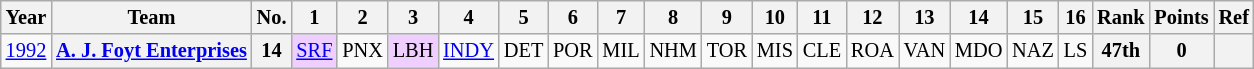<table class="wikitable" style="text-align:center; font-size:85%">
<tr>
<th>Year</th>
<th>Team</th>
<th>No.</th>
<th>1</th>
<th>2</th>
<th>3</th>
<th>4</th>
<th>5</th>
<th>6</th>
<th>7</th>
<th>8</th>
<th>9</th>
<th>10</th>
<th>11</th>
<th>12</th>
<th>13</th>
<th>14</th>
<th>15</th>
<th>16</th>
<th>Rank</th>
<th>Points</th>
<th>Ref</th>
</tr>
<tr>
<td><a href='#'>1992</a></td>
<th nowrap><a href='#'>A. J. Foyt Enterprises</a></th>
<th>14</th>
<td style="background:#EFCFFF;"><a href='#'>SRF</a><br></td>
<td>PNX</td>
<td style="background:#EFCFFF;">LBH<br></td>
<td><a href='#'>INDY</a></td>
<td>DET</td>
<td>POR</td>
<td>MIL</td>
<td>NHM</td>
<td>TOR</td>
<td>MIS</td>
<td>CLE</td>
<td>ROA</td>
<td>VAN</td>
<td>MDO</td>
<td>NAZ</td>
<td>LS</td>
<th>47th</th>
<th>0</th>
<th></th>
</tr>
</table>
